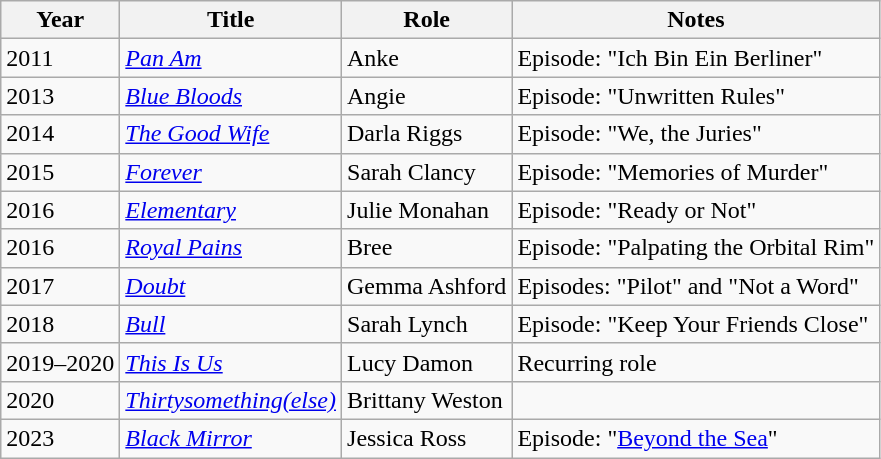<table class="wikitable sortable">
<tr>
<th>Year</th>
<th>Title</th>
<th>Role</th>
<th class="unsortable">Notes</th>
</tr>
<tr>
<td>2011</td>
<td><em><a href='#'>Pan Am</a></em></td>
<td>Anke</td>
<td>Episode: "Ich Bin Ein Berliner"</td>
</tr>
<tr>
<td>2013</td>
<td><em><a href='#'>Blue Bloods</a></em></td>
<td>Angie</td>
<td>Episode: "Unwritten Rules"</td>
</tr>
<tr>
<td>2014</td>
<td><em><a href='#'>The Good Wife</a></em></td>
<td>Darla Riggs</td>
<td>Episode: "We, the Juries"</td>
</tr>
<tr>
<td>2015</td>
<td><em><a href='#'>Forever</a></em></td>
<td>Sarah Clancy</td>
<td>Episode: "Memories of Murder"</td>
</tr>
<tr>
<td>2016</td>
<td><em><a href='#'>Elementary</a></em></td>
<td>Julie Monahan</td>
<td>Episode: "Ready or Not"</td>
</tr>
<tr>
<td>2016</td>
<td><em><a href='#'>Royal Pains</a></em></td>
<td>Bree</td>
<td>Episode: "Palpating the Orbital Rim"</td>
</tr>
<tr>
<td>2017</td>
<td><em><a href='#'>Doubt</a></em></td>
<td>Gemma Ashford</td>
<td>Episodes: "Pilot" and "Not a Word"</td>
</tr>
<tr>
<td>2018</td>
<td><em><a href='#'>Bull</a></em></td>
<td>Sarah Lynch</td>
<td>Episode: "Keep Your Friends Close"</td>
</tr>
<tr>
<td>2019–2020</td>
<td><em><a href='#'>This Is Us</a></em></td>
<td>Lucy Damon</td>
<td>Recurring role</td>
</tr>
<tr>
<td>2020</td>
<td><em><a href='#'>Thirtysomething(else)</a></em></td>
<td>Brittany Weston</td>
<td></td>
</tr>
<tr>
<td>2023</td>
<td><em><a href='#'>Black Mirror</a></em></td>
<td>Jessica Ross</td>
<td>Episode: "<a href='#'>Beyond the Sea</a>"</td>
</tr>
</table>
